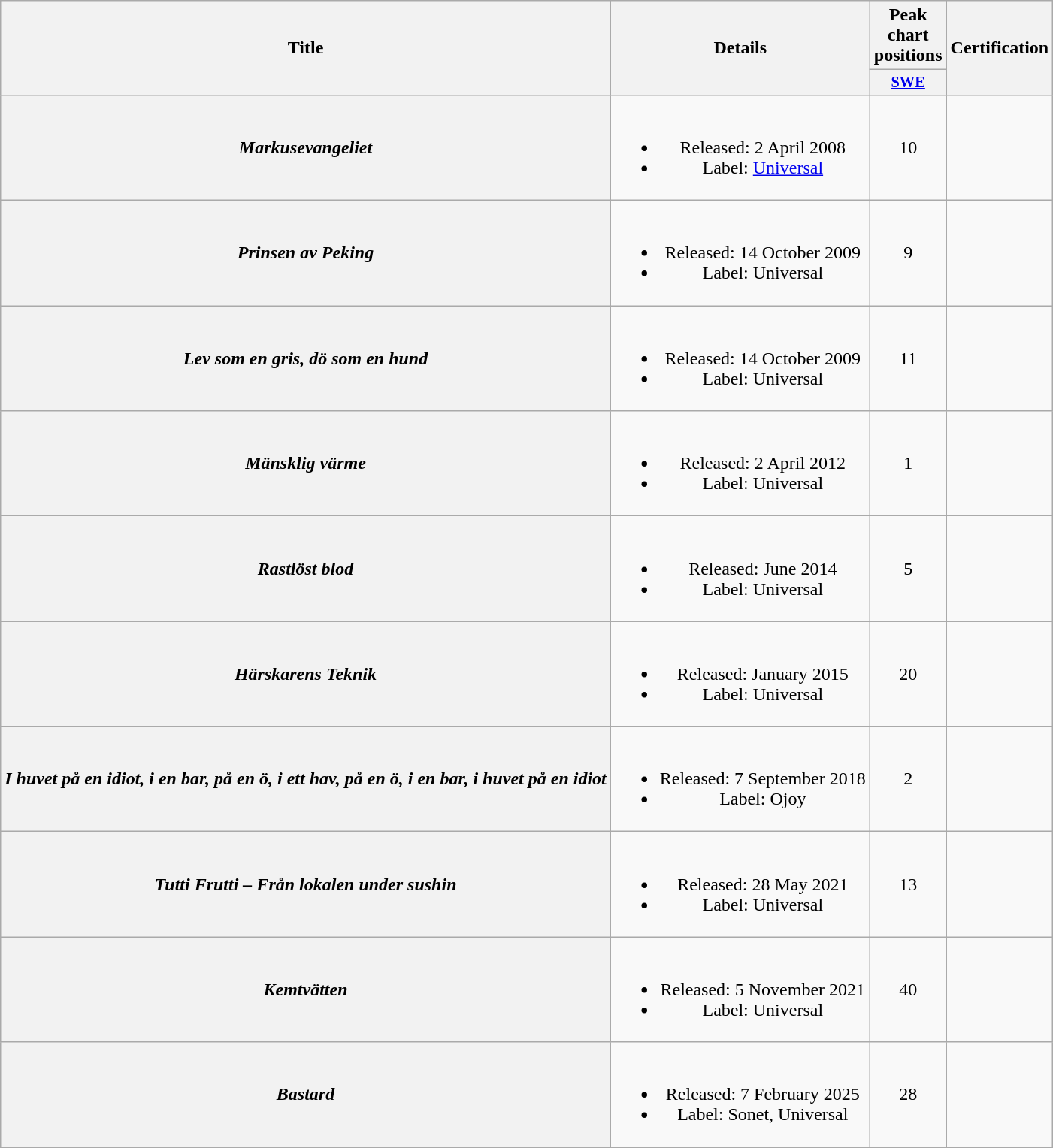<table class="wikitable plainrowheaders" style="text-align:center;" border="1">
<tr>
<th scope="col" rowspan="2">Title</th>
<th scope="col" rowspan="2">Details</th>
<th scope="col" colspan="1">Peak chart positions</th>
<th scope="col" rowspan="2">Certification</th>
</tr>
<tr>
<th scope="col" style="width:3em;font-size:85%;"><a href='#'>SWE</a><br></th>
</tr>
<tr>
<th scope="row"><em>Markusevangeliet</em></th>
<td><br><ul><li>Released: 2 April 2008</li><li>Label: <a href='#'>Universal</a></li></ul></td>
<td>10</td>
<td></td>
</tr>
<tr>
<th scope="row"><em>Prinsen av Peking</em></th>
<td><br><ul><li>Released: 14 October 2009</li><li>Label: Universal</li></ul></td>
<td>9</td>
<td></td>
</tr>
<tr>
<th scope="row"><em>Lev som en gris, dö som en hund</em></th>
<td><br><ul><li>Released: 14 October 2009</li><li>Label: Universal</li></ul></td>
<td>11</td>
<td></td>
</tr>
<tr>
<th scope="row"><em>Mänsklig värme</em></th>
<td><br><ul><li>Released: 2 April 2012</li><li>Label: Universal</li></ul></td>
<td>1</td>
<td></td>
</tr>
<tr>
<th scope="row"><em>Rastlöst blod</em></th>
<td><br><ul><li>Released: June 2014</li><li>Label: Universal</li></ul></td>
<td>5</td>
<td></td>
</tr>
<tr>
<th scope="row"><em>Härskarens Teknik</em></th>
<td><br><ul><li>Released: January 2015</li><li>Label: Universal</li></ul></td>
<td>20</td>
<td></td>
</tr>
<tr>
<th scope="row"><em>I huvet på en idiot, i en bar, på en ö, i ett hav, på en ö, i en bar, i huvet på en idiot</em></th>
<td><br><ul><li>Released: 7 September 2018</li><li>Label: Ojoy</li></ul></td>
<td>2</td>
<td></td>
</tr>
<tr>
<th scope="row"><em>Tutti Frutti – Från lokalen under sushin</em></th>
<td><br><ul><li>Released: 28 May 2021</li><li>Label: Universal</li></ul></td>
<td>13<br></td>
<td></td>
</tr>
<tr>
<th scope="row"><em>Kemtvätten</em></th>
<td><br><ul><li>Released: 5 November 2021</li><li>Label: Universal</li></ul></td>
<td>40<br></td>
<td></td>
</tr>
<tr>
<th scope="row"><em>Bastard</em></th>
<td><br><ul><li>Released: 7 February 2025</li><li>Label: Sonet, Universal</li></ul></td>
<td>28<br></td>
<td></td>
</tr>
</table>
